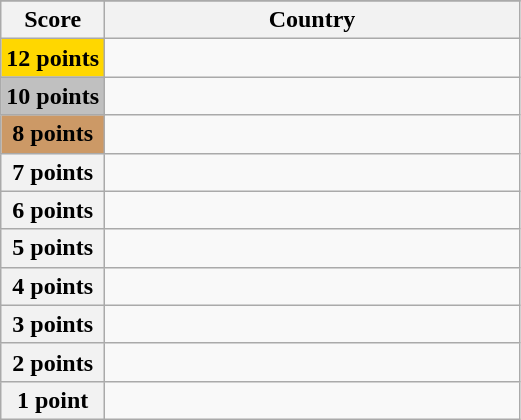<table class="wikitable">
<tr>
</tr>
<tr>
<th scope="col" width="20%">Score</th>
<th scope="col">Country</th>
</tr>
<tr>
<th scope="row" style="background:gold">12 points</th>
<td></td>
</tr>
<tr>
<th scope="row" style="background:silver">10 points</th>
<td></td>
</tr>
<tr>
<th scope="row" style="background:#CC9966">8 points</th>
<td></td>
</tr>
<tr>
<th scope="row">7 points</th>
<td></td>
</tr>
<tr>
<th scope="row">6 points</th>
<td></td>
</tr>
<tr>
<th scope="row">5 points</th>
<td></td>
</tr>
<tr>
<th scope="row">4 points</th>
<td></td>
</tr>
<tr>
<th scope="row">3 points</th>
<td></td>
</tr>
<tr>
<th scope="row">2 points</th>
<td></td>
</tr>
<tr>
<th scope="row">1 point</th>
<td></td>
</tr>
</table>
